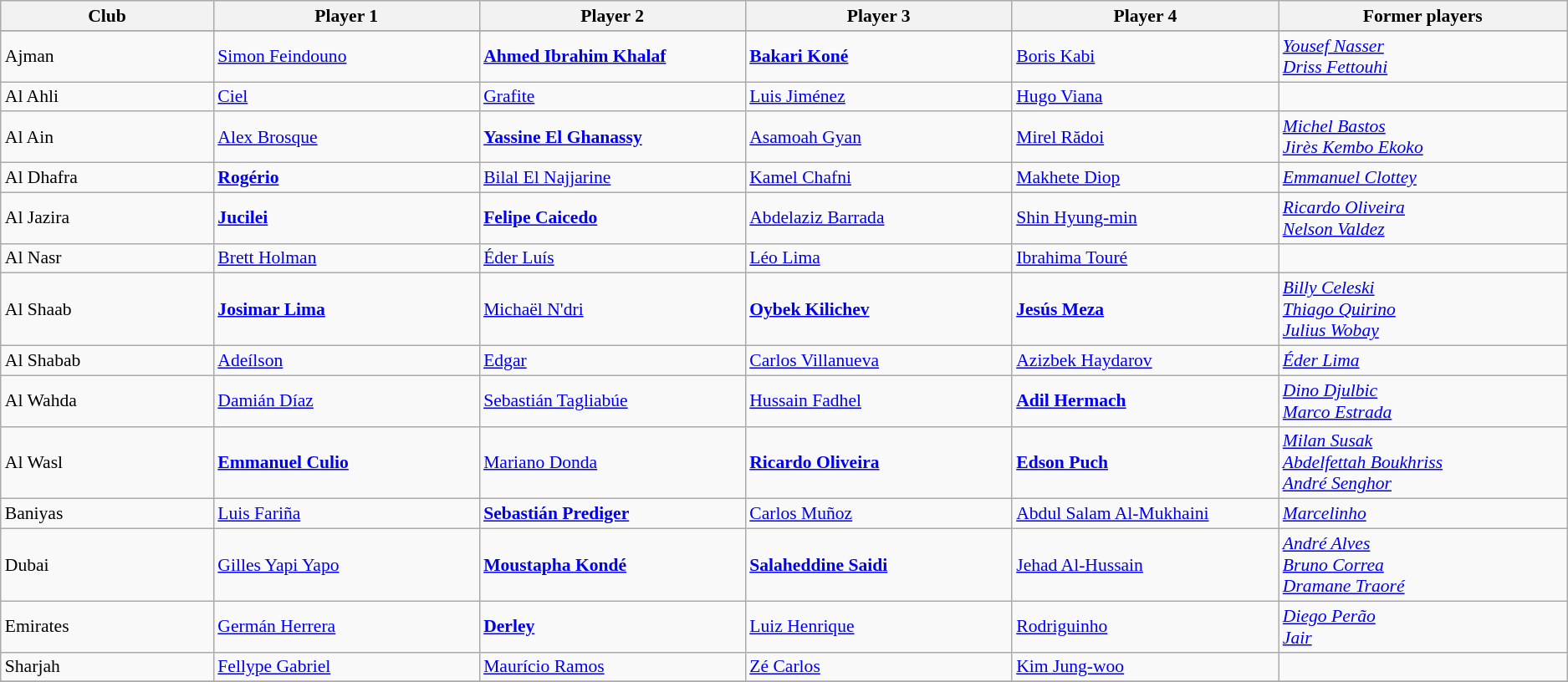<table class="wikitable" border="1" style="text-align: left; font-size:90%">
<tr>
<th width="175">Club</th>
<th width="220">Player 1</th>
<th width="220">Player 2</th>
<th width="220">Player 3</th>
<th width="220">Player 4</th>
<th width="240">Former players</th>
</tr>
<tr>
</tr>
<tr style="vertical-align:middle;">
<td>Ajman</td>
<td> <a href='#'>Simon Feindouno</a></td>
<td> <strong><a href='#'>Ahmed Ibrahim Khalaf</a></strong></td>
<td> <strong><a href='#'>Bakari Koné</a></strong></td>
<td> <a href='#'>Boris Kabi</a></td>
<td> <em><a href='#'>Yousef Nasser</a></em><br> <em><a href='#'>Driss Fettouhi</a></em></td>
</tr>
<tr style="vertical-align:middle;">
<td>Al Ahli</td>
<td> <a href='#'>Ciel</a></td>
<td> <a href='#'>Grafite</a></td>
<td> <a href='#'>Luis Jiménez</a></td>
<td> <a href='#'>Hugo Viana</a></td>
<td></td>
</tr>
<tr style="vertical-align:middle;">
<td>Al Ain</td>
<td> <a href='#'>Alex Brosque</a></td>
<td> <strong><a href='#'>Yassine El Ghanassy</a></strong></td>
<td> <a href='#'>Asamoah Gyan</a></td>
<td> <a href='#'>Mirel Rădoi</a></td>
<td> <em><a href='#'>Michel Bastos</a></em><br> <em><a href='#'>Jirès Kembo Ekoko</a></em></td>
</tr>
<tr style="vertical-align:middle;">
<td>Al Dhafra</td>
<td> <strong><a href='#'>Rogério</a></strong></td>
<td> <a href='#'>Bilal El Najjarine</a></td>
<td> <a href='#'>Kamel Chafni</a></td>
<td> <a href='#'>Makhete Diop</a></td>
<td> <em><a href='#'>Emmanuel Clottey</a></em></td>
</tr>
<tr style="vertical-align:middle;">
<td>Al Jazira</td>
<td> <strong><a href='#'>Jucilei</a></strong></td>
<td> <strong><a href='#'>Felipe Caicedo</a></strong></td>
<td> <a href='#'>Abdelaziz Barrada</a></td>
<td> <a href='#'>Shin Hyung-min</a></td>
<td> <em><a href='#'>Ricardo Oliveira</a></em><br> <em><a href='#'>Nelson Valdez</a></em></td>
</tr>
<tr style="vertical-align:middle;">
<td>Al Nasr</td>
<td> <a href='#'>Brett Holman</a></td>
<td> <a href='#'>Éder Luís</a></td>
<td> <a href='#'>Léo Lima</a></td>
<td> <a href='#'>Ibrahima Touré</a></td>
<td></td>
</tr>
<tr style="vertical-align:middle;">
<td>Al Shaab</td>
<td> <strong><a href='#'>Josimar Lima</a></strong></td>
<td> <a href='#'>Michaël N'dri</a></td>
<td> <strong><a href='#'>Oybek Kilichev</a></strong></td>
<td> <strong><a href='#'>Jesús Meza</a></strong></td>
<td> <em><a href='#'>Billy Celeski</a></em><br> <em><a href='#'>Thiago Quirino</a></em><br> <em><a href='#'>Julius Wobay</a></em></td>
</tr>
<tr style="vertical-align:middle;">
<td>Al Shabab</td>
<td> <a href='#'>Adeílson</a></td>
<td> <a href='#'>Edgar</a></td>
<td> <a href='#'>Carlos Villanueva</a></td>
<td> <a href='#'>Azizbek Haydarov</a></td>
<td> <em><a href='#'>Éder Lima</a></em></td>
</tr>
<tr style="vertical-align:middle;">
<td>Al Wahda</td>
<td> <a href='#'>Damián Díaz</a></td>
<td> <a href='#'>Sebastián Tagliabúe</a></td>
<td> <a href='#'>Hussain Fadhel</a></td>
<td> <strong><a href='#'>Adil Hermach</a></strong></td>
<td> <em><a href='#'>Dino Djulbic</a></em><br> <em><a href='#'>Marco Estrada</a></em></td>
</tr>
<tr style="vertical-align:middle;">
<td>Al Wasl</td>
<td> <strong><a href='#'>Emmanuel Culio</a></strong></td>
<td> <a href='#'>Mariano Donda</a></td>
<td> <strong><a href='#'>Ricardo Oliveira</a></strong></td>
<td> <strong><a href='#'>Edson Puch</a></strong></td>
<td> <em><a href='#'>Milan Susak</a></em><br> <em><a href='#'>Abdelfettah Boukhriss</a></em><br> <em><a href='#'>André Senghor</a></em></td>
</tr>
<tr style="vertical-align:middle;">
<td>Baniyas</td>
<td> <a href='#'>Luis Fariña</a></td>
<td> <strong><a href='#'>Sebastián Prediger</a></strong></td>
<td> <a href='#'>Carlos Muñoz</a></td>
<td> <a href='#'>Abdul Salam Al-Mukhaini</a></td>
<td> <em><a href='#'>Marcelinho</a></em></td>
</tr>
<tr style="vertical-align:middle;">
<td>Dubai</td>
<td> <a href='#'>Gilles Yapi Yapo</a></td>
<td> <strong><a href='#'>Moustapha Kondé</a></strong></td>
<td> <strong><a href='#'>Salaheddine Saidi</a></strong></td>
<td> <a href='#'>Jehad Al-Hussain</a></td>
<td> <em><a href='#'>André Alves</a></em><br> <em><a href='#'>Bruno Correa</a></em><br> <em><a href='#'>Dramane Traoré</a></em></td>
</tr>
<tr style="vertical-align:middle;">
<td>Emirates</td>
<td> <a href='#'>Germán Herrera</a></td>
<td> <strong><a href='#'>Derley</a></strong></td>
<td> <a href='#'>Luiz Henrique</a></td>
<td> <a href='#'>Rodriguinho</a></td>
<td> <em><a href='#'>Diego Perão</a></em><br> <em><a href='#'>Jair</a></em></td>
</tr>
<tr style="vertical-align:middle;">
<td>Sharjah</td>
<td> <a href='#'>Fellype Gabriel</a></td>
<td> <a href='#'>Maurício Ramos</a></td>
<td> <a href='#'>Zé Carlos</a></td>
<td> <a href='#'>Kim Jung-woo</a></td>
<td></td>
</tr>
<tr style="vertical-align:middle;">
</tr>
</table>
